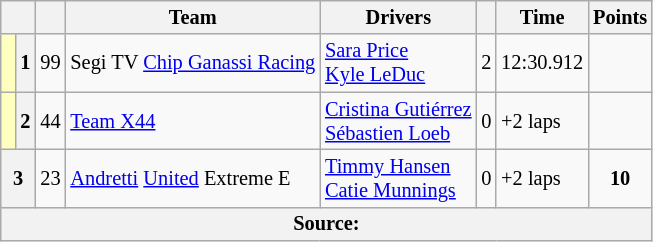<table class="wikitable" style="font-size: 85%">
<tr>
<th scope="col" colspan="2"></th>
<th scope="col"></th>
<th scope="col">Team</th>
<th scope="col">Drivers</th>
<th scope="col"></th>
<th scope="col">Time</th>
<th scope="col">Points</th>
</tr>
<tr>
<td style="background-color:#FFFFBF"> </td>
<th scope=row>1</th>
<td align=center>99</td>
<td> Segi TV <a href='#'>Chip Ganassi Racing</a></td>
<td> <a href='#'>Sara Price</a><br> <a href='#'>Kyle LeDuc</a></td>
<td>2</td>
<td>12:30.912</td>
<td></td>
</tr>
<tr>
<td style="background-color:#FFFFBF"> </td>
<th scope=row>2</th>
<td align=center>44</td>
<td> <a href='#'>Team X44</a></td>
<td> <a href='#'>Cristina Gutiérrez</a><br> <a href='#'>Sébastien Loeb</a></td>
<td>0</td>
<td>+2 laps</td>
<td></td>
</tr>
<tr>
<th scope=row colspan=2>3</th>
<td align=center>23</td>
<td> <a href='#'>Andretti</a> <a href='#'>United</a> Extreme E</td>
<td> <a href='#'>Timmy Hansen</a><br> <a href='#'>Catie Munnings</a></td>
<td>0</td>
<td>+2 laps</td>
<td align=center><strong>10</strong></td>
</tr>
<tr>
<th colspan="8">Source:</th>
</tr>
</table>
